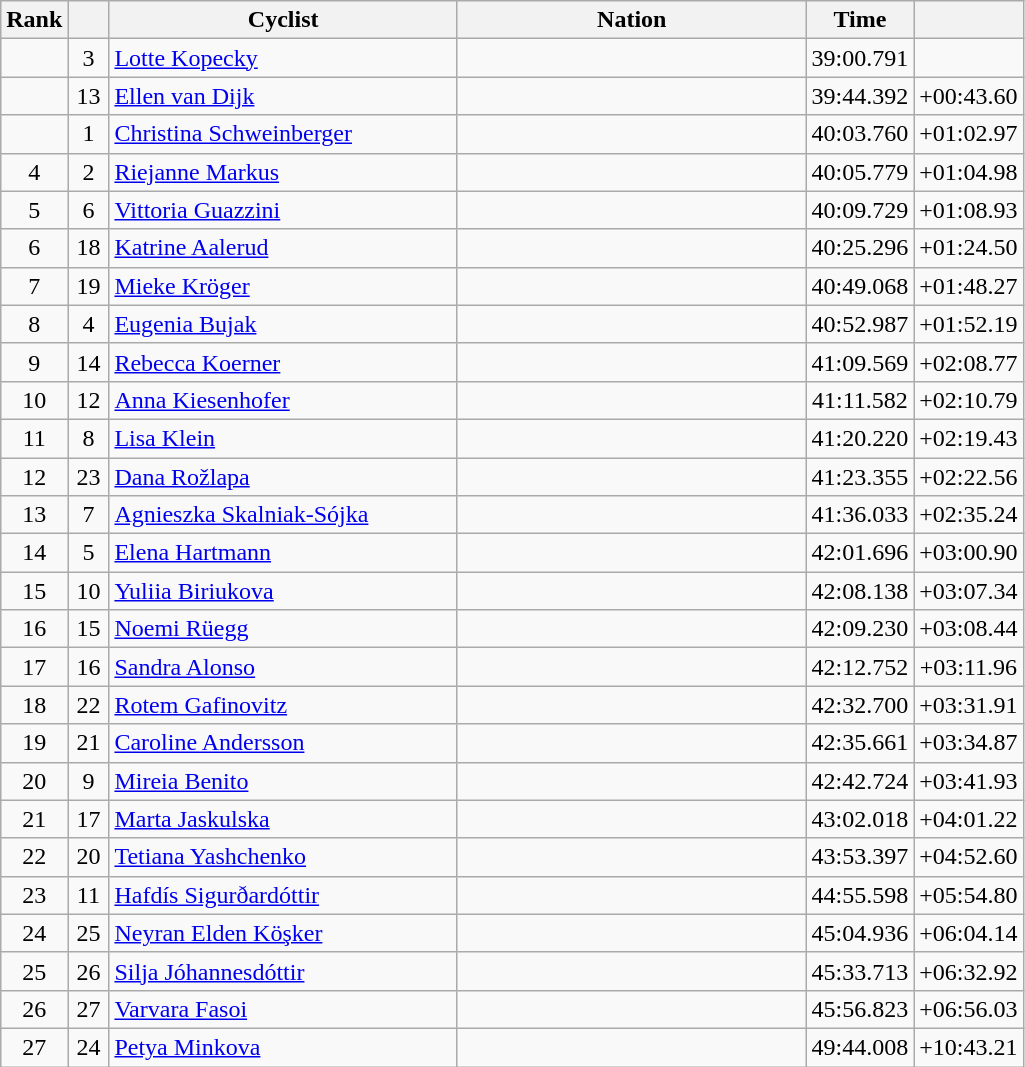<table class="wikitable sortable" style="text-align:center;">
<tr>
<th scope="col" style="width: 30px;">Rank</th>
<th scope="col" style="width: 20px;"></th>
<th scope="col" style="width: 225px;">Cyclist</th>
<th scope="col" style="width: 225px;">Nation</th>
<th scope="col" style="width: 55px;">Time</th>
<th scope="col" style="width: 55px;"></th>
</tr>
<tr>
<td></td>
<td>3</td>
<td align=left><a href='#'>Lotte Kopecky</a></td>
<td align=left></td>
<td>39:00.791</td>
<td></td>
</tr>
<tr>
<td></td>
<td>13</td>
<td align=left><a href='#'>Ellen van Dijk</a></td>
<td align=left></td>
<td>39:44.392</td>
<td>+00:43.60</td>
</tr>
<tr>
<td></td>
<td>1</td>
<td align=left><a href='#'>Christina Schweinberger</a></td>
<td align=left></td>
<td>40:03.760</td>
<td>+01:02.97</td>
</tr>
<tr>
<td>4</td>
<td>2</td>
<td align=left><a href='#'>Riejanne Markus</a></td>
<td align=left></td>
<td>40:05.779</td>
<td>+01:04.98</td>
</tr>
<tr>
<td>5</td>
<td>6</td>
<td align=left><a href='#'>Vittoria Guazzini</a></td>
<td align=left></td>
<td>40:09.729</td>
<td>+01:08.93</td>
</tr>
<tr>
<td>6</td>
<td>18</td>
<td align=left><a href='#'>Katrine Aalerud</a></td>
<td align=left></td>
<td>40:25.296</td>
<td>+01:24.50</td>
</tr>
<tr>
<td>7</td>
<td>19</td>
<td align=left><a href='#'>Mieke Kröger</a></td>
<td align=left></td>
<td>40:49.068</td>
<td>+01:48.27</td>
</tr>
<tr>
<td>8</td>
<td>4</td>
<td align=left><a href='#'>Eugenia Bujak</a></td>
<td align=left></td>
<td>40:52.987</td>
<td>+01:52.19</td>
</tr>
<tr>
<td>9</td>
<td>14</td>
<td align=left><a href='#'>Rebecca Koerner</a></td>
<td align=left></td>
<td>41:09.569</td>
<td>+02:08.77</td>
</tr>
<tr>
<td>10</td>
<td>12</td>
<td align=left><a href='#'>Anna Kiesenhofer</a></td>
<td align=left></td>
<td>41:11.582</td>
<td>+02:10.79</td>
</tr>
<tr>
<td>11</td>
<td>8</td>
<td align=left><a href='#'>Lisa Klein</a></td>
<td align=left></td>
<td>41:20.220</td>
<td>+02:19.43</td>
</tr>
<tr>
<td>12</td>
<td>23</td>
<td align=left><a href='#'>Dana Rožlapa</a></td>
<td align=left></td>
<td>41:23.355</td>
<td>+02:22.56</td>
</tr>
<tr>
<td>13</td>
<td>7</td>
<td align=left><a href='#'>Agnieszka Skalniak-Sójka</a></td>
<td align=left></td>
<td>41:36.033</td>
<td>+02:35.24</td>
</tr>
<tr>
<td>14</td>
<td>5</td>
<td align=left><a href='#'>Elena Hartmann</a></td>
<td align=left></td>
<td>42:01.696</td>
<td>+03:00.90</td>
</tr>
<tr>
<td>15</td>
<td>10</td>
<td align=left><a href='#'>Yuliia Biriukova</a></td>
<td align=left></td>
<td>42:08.138</td>
<td>+03:07.34</td>
</tr>
<tr>
<td>16</td>
<td>15</td>
<td align=left><a href='#'>Noemi Rüegg</a></td>
<td align=left></td>
<td>42:09.230</td>
<td>+03:08.44</td>
</tr>
<tr>
<td>17</td>
<td>16</td>
<td align=left><a href='#'>Sandra Alonso</a></td>
<td align=left></td>
<td>42:12.752</td>
<td>+03:11.96</td>
</tr>
<tr>
<td>18</td>
<td>22</td>
<td align=left><a href='#'>Rotem Gafinovitz</a></td>
<td align=left></td>
<td>42:32.700</td>
<td>+03:31.91</td>
</tr>
<tr>
<td>19</td>
<td>21</td>
<td align=left><a href='#'>Caroline Andersson</a></td>
<td align=left></td>
<td>42:35.661</td>
<td>+03:34.87</td>
</tr>
<tr>
<td>20</td>
<td>9</td>
<td align=left><a href='#'>Mireia Benito</a></td>
<td align=left></td>
<td>42:42.724</td>
<td>+03:41.93</td>
</tr>
<tr>
<td>21</td>
<td>17</td>
<td align=left><a href='#'>Marta Jaskulska</a></td>
<td align=left></td>
<td>43:02.018</td>
<td>+04:01.22</td>
</tr>
<tr>
<td>22</td>
<td>20</td>
<td align=left><a href='#'>Tetiana Yashchenko</a></td>
<td align=left></td>
<td>43:53.397</td>
<td>+04:52.60</td>
</tr>
<tr>
<td>23</td>
<td>11</td>
<td align=left><a href='#'>Hafdís Sigurðardóttir</a></td>
<td align=left></td>
<td>44:55.598</td>
<td>+05:54.80</td>
</tr>
<tr>
<td>24</td>
<td>25</td>
<td align=left><a href='#'>Neyran Elden Köşker</a></td>
<td align=left></td>
<td>45:04.936</td>
<td>+06:04.14</td>
</tr>
<tr>
<td>25</td>
<td>26</td>
<td align=left><a href='#'>Silja Jóhannesdóttir</a></td>
<td align=left></td>
<td>45:33.713</td>
<td>+06:32.92</td>
</tr>
<tr>
<td>26</td>
<td>27</td>
<td align=left><a href='#'>Varvara Fasoi</a></td>
<td align=left></td>
<td>45:56.823</td>
<td>+06:56.03</td>
</tr>
<tr>
<td>27</td>
<td>24</td>
<td align=left><a href='#'>Petya Minkova</a></td>
<td align=left></td>
<td>49:44.008</td>
<td>+10:43.21</td>
</tr>
</table>
